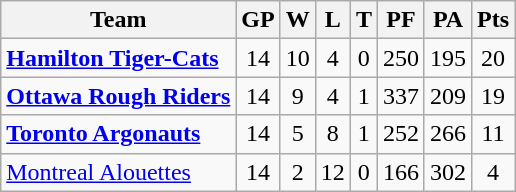<table class="wikitable">
<tr>
<th>Team</th>
<th>GP</th>
<th>W</th>
<th>L</th>
<th>T</th>
<th>PF</th>
<th>PA</th>
<th>Pts</th>
</tr>
<tr align="center">
<td align="left"><strong><a href='#'>Hamilton Tiger-Cats</a></strong></td>
<td>14</td>
<td>10</td>
<td>4</td>
<td>0</td>
<td>250</td>
<td>195</td>
<td>20</td>
</tr>
<tr align="center">
<td align="left"><strong><a href='#'>Ottawa Rough Riders</a></strong></td>
<td>14</td>
<td>9</td>
<td>4</td>
<td>1</td>
<td>337</td>
<td>209</td>
<td>19</td>
</tr>
<tr align="center">
<td align="left"><strong><a href='#'>Toronto Argonauts</a></strong></td>
<td>14</td>
<td>5</td>
<td>8</td>
<td>1</td>
<td>252</td>
<td>266</td>
<td>11</td>
</tr>
<tr align="center">
<td align="left"><a href='#'>Montreal Alouettes</a></td>
<td>14</td>
<td>2</td>
<td>12</td>
<td>0</td>
<td>166</td>
<td>302</td>
<td>4</td>
</tr>
</table>
